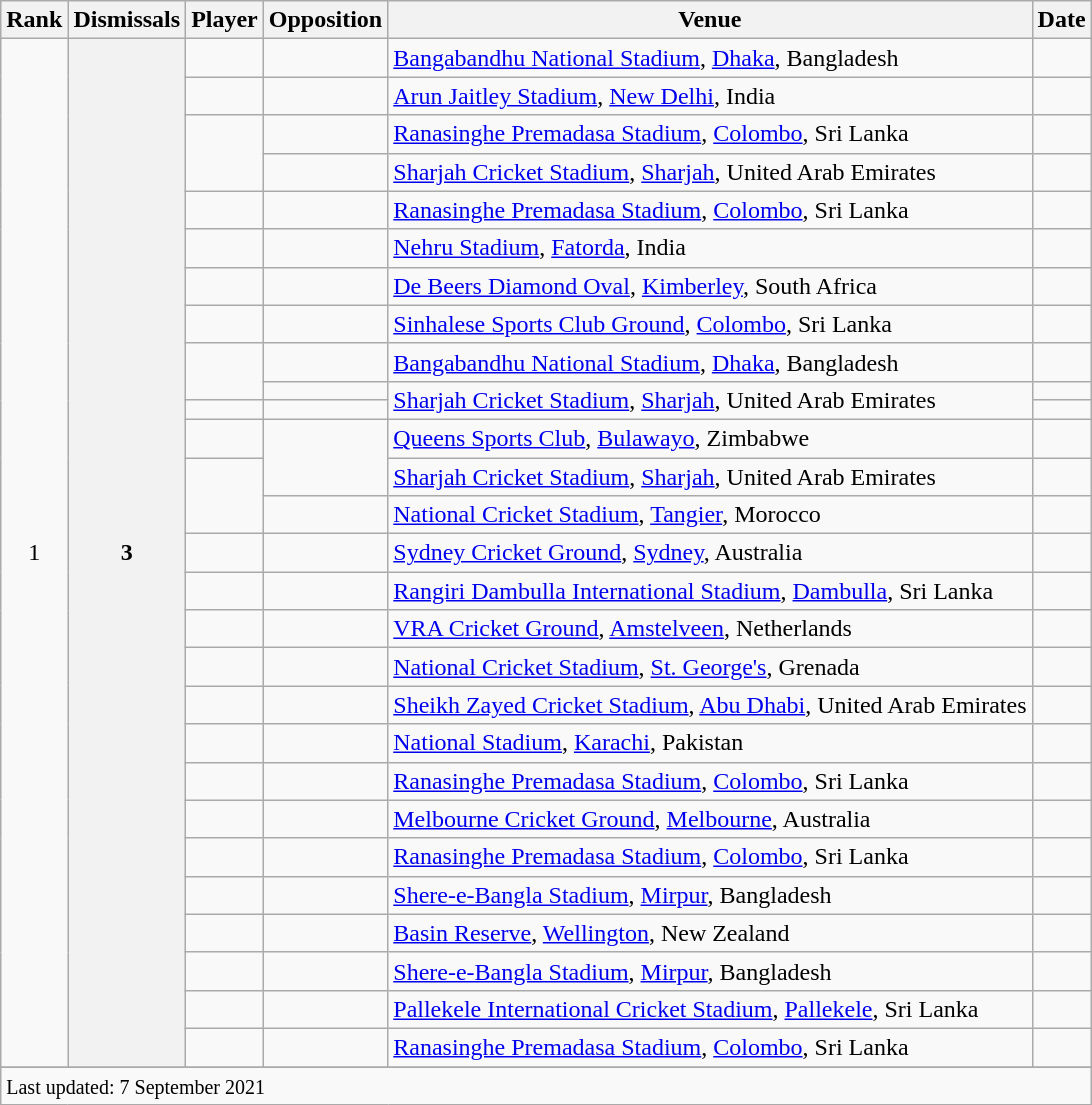<table class="wikitable plainrowheaders sortable">
<tr>
<th scope=col>Rank</th>
<th scope=col>Dismissals</th>
<th scope=col>Player</th>
<th scope=col>Opposition</th>
<th scope=col>Venue</th>
<th scope=col>Date</th>
</tr>
<tr>
<td align=center rowspan=28>1</td>
<th scope=row style=text-align:center; rowspan=28>3</th>
<td></td>
<td></td>
<td><a href='#'>Bangabandhu National Stadium</a>, <a href='#'>Dhaka</a>, Bangladesh</td>
<td></td>
</tr>
<tr>
<td></td>
<td></td>
<td><a href='#'>Arun Jaitley Stadium</a>, <a href='#'>New Delhi</a>, India</td>
<td></td>
</tr>
<tr>
<td rowspan=2></td>
<td></td>
<td><a href='#'>Ranasinghe Premadasa Stadium</a>, <a href='#'>Colombo</a>, Sri Lanka</td>
<td></td>
</tr>
<tr>
<td></td>
<td><a href='#'>Sharjah Cricket Stadium</a>, <a href='#'>Sharjah</a>, United Arab Emirates</td>
<td></td>
</tr>
<tr>
<td></td>
<td></td>
<td><a href='#'>Ranasinghe Premadasa Stadium</a>, <a href='#'>Colombo</a>, Sri Lanka</td>
<td></td>
</tr>
<tr>
<td></td>
<td></td>
<td><a href='#'>Nehru Stadium</a>, <a href='#'>Fatorda</a>, India</td>
<td></td>
</tr>
<tr>
<td></td>
<td></td>
<td><a href='#'>De Beers Diamond Oval</a>, <a href='#'>Kimberley</a>, South Africa</td>
<td></td>
</tr>
<tr>
<td></td>
<td></td>
<td><a href='#'>Sinhalese Sports Club Ground</a>, <a href='#'>Colombo</a>, Sri Lanka</td>
<td></td>
</tr>
<tr>
<td rowspan=2></td>
<td></td>
<td><a href='#'>Bangabandhu National Stadium</a>, <a href='#'>Dhaka</a>, Bangladesh</td>
<td></td>
</tr>
<tr>
<td></td>
<td rowspan=2><a href='#'>Sharjah Cricket Stadium</a>, <a href='#'>Sharjah</a>, United Arab Emirates</td>
<td></td>
</tr>
<tr>
<td></td>
<td></td>
<td></td>
</tr>
<tr>
<td></td>
<td rowspan=2></td>
<td><a href='#'>Queens Sports Club</a>, <a href='#'>Bulawayo</a>, Zimbabwe</td>
<td></td>
</tr>
<tr>
<td rowspan=2></td>
<td><a href='#'>Sharjah Cricket Stadium</a>, <a href='#'>Sharjah</a>, United Arab Emirates</td>
<td></td>
</tr>
<tr>
<td></td>
<td><a href='#'>National Cricket Stadium</a>, <a href='#'>Tangier</a>, Morocco</td>
<td></td>
</tr>
<tr>
<td></td>
<td></td>
<td><a href='#'>Sydney Cricket Ground</a>, <a href='#'>Sydney</a>, Australia</td>
<td></td>
</tr>
<tr>
<td></td>
<td></td>
<td><a href='#'>Rangiri Dambulla International Stadium</a>, <a href='#'>Dambulla</a>, Sri Lanka</td>
<td></td>
</tr>
<tr>
<td></td>
<td></td>
<td><a href='#'>VRA Cricket Ground</a>, <a href='#'>Amstelveen</a>, Netherlands</td>
<td></td>
</tr>
<tr>
<td></td>
<td></td>
<td><a href='#'>National Cricket Stadium</a>, <a href='#'>St. George's</a>, Grenada</td>
<td> </td>
</tr>
<tr>
<td></td>
<td></td>
<td><a href='#'>Sheikh Zayed Cricket Stadium</a>, <a href='#'>Abu Dhabi</a>, United Arab Emirates</td>
<td></td>
</tr>
<tr>
<td></td>
<td></td>
<td><a href='#'>National Stadium</a>, <a href='#'>Karachi</a>, Pakistan</td>
<td></td>
</tr>
<tr>
<td></td>
<td></td>
<td><a href='#'>Ranasinghe Premadasa Stadium</a>, <a href='#'>Colombo</a>, Sri Lanka</td>
<td></td>
</tr>
<tr>
<td></td>
<td></td>
<td><a href='#'>Melbourne Cricket Ground</a>, <a href='#'>Melbourne</a>, Australia</td>
<td></td>
</tr>
<tr>
<td></td>
<td></td>
<td><a href='#'>Ranasinghe Premadasa Stadium</a>, <a href='#'>Colombo</a>, Sri Lanka</td>
<td></td>
</tr>
<tr>
<td></td>
<td></td>
<td><a href='#'>Shere-e-Bangla Stadium</a>, <a href='#'>Mirpur</a>, Bangladesh</td>
<td></td>
</tr>
<tr>
<td></td>
<td></td>
<td><a href='#'>Basin Reserve</a>, <a href='#'>Wellington</a>, New Zealand</td>
<td> </td>
</tr>
<tr>
<td></td>
<td></td>
<td><a href='#'>Shere-e-Bangla Stadium</a>, <a href='#'>Mirpur</a>, Bangladesh</td>
<td></td>
</tr>
<tr>
<td></td>
<td></td>
<td><a href='#'>Pallekele International Cricket Stadium</a>, <a href='#'>Pallekele</a>, Sri Lanka</td>
<td></td>
</tr>
<tr>
<td></td>
<td></td>
<td><a href='#'>Ranasinghe Premadasa Stadium</a>, <a href='#'>Colombo</a>, Sri Lanka</td>
<td></td>
</tr>
<tr>
</tr>
<tr class=sortbottom>
<td colspan=6><small>Last updated: 7 September 2021</small></td>
</tr>
</table>
